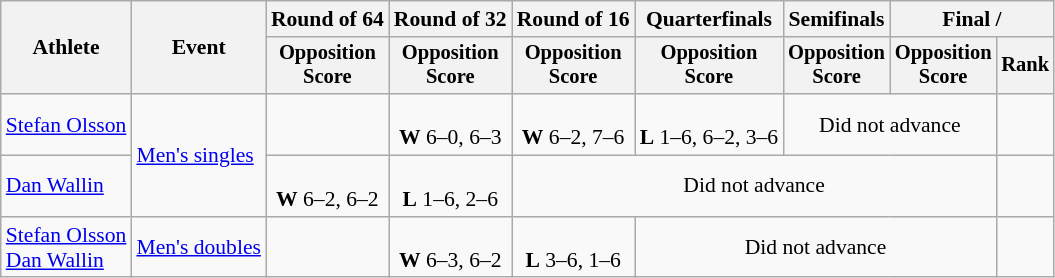<table class=wikitable style="font-size:90%">
<tr>
<th rowspan="2">Athlete</th>
<th rowspan="2">Event</th>
<th>Round of 64</th>
<th>Round of 32</th>
<th>Round of 16</th>
<th>Quarterfinals</th>
<th>Semifinals</th>
<th colspan=2>Final / </th>
</tr>
<tr style="font-size:95%">
<th>Opposition<br>Score</th>
<th>Opposition<br>Score</th>
<th>Opposition<br>Score</th>
<th>Opposition<br>Score</th>
<th>Opposition<br>Score</th>
<th>Opposition<br>Score</th>
<th>Rank</th>
</tr>
<tr align=center>
<td align=left><a href='#'>Stefan Olsson</a></td>
<td align=left rowspan=2><a href='#'>Men's singles</a></td>
<td></td>
<td><br><strong>W</strong> 6–0, 6–3</td>
<td><br><strong>W</strong> 6–2, 7–6</td>
<td><br><strong>L</strong> 1–6, 6–2, 3–6</td>
<td colspan=2>Did not advance</td>
<td></td>
</tr>
<tr align=center>
<td align=left><a href='#'>Dan Wallin</a></td>
<td><br><strong>W</strong> 6–2, 6–2</td>
<td><br><strong>L</strong> 1–6, 2–6</td>
<td colspan=4>Did not advance</td>
<td></td>
</tr>
<tr align=center>
<td align=left><a href='#'>Stefan Olsson</a><br><a href='#'>Dan Wallin</a></td>
<td align=left><a href='#'>Men's doubles</a></td>
<td></td>
<td><br><strong>W</strong> 6–3, 6–2</td>
<td><br><strong>L</strong> 3–6, 1–6</td>
<td colspan=3>Did not advance</td>
<td></td>
</tr>
</table>
